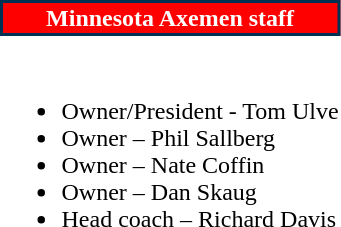<table class="toccolours" style="text-align: left;">
<tr>
<th colspan="7" style="background:#FF0000; color:white; text-align: center; border:2px solid #003153;"><strong>Minnesota Axemen staff</strong></th>
</tr>
<tr>
<td colspan=7 align="right"></td>
</tr>
<tr>
<td valign="top"><br><ul><li>Owner/President - Tom Ulve</li><li>Owner – Phil Sallberg</li><li>Owner – Nate Coffin</li><li>Owner – Dan Skaug</li><li>Head coach – Richard Davis</li></ul></td>
</tr>
</table>
